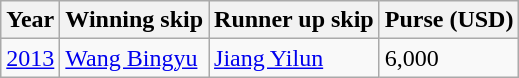<table class="wikitable">
<tr>
<th>Year</th>
<th>Winning skip</th>
<th>Runner up skip</th>
<th>Purse (USD)</th>
</tr>
<tr>
<td><a href='#'>2013</a></td>
<td> <a href='#'>Wang Bingyu</a></td>
<td> <a href='#'>Jiang Yilun</a></td>
<td>6,000</td>
</tr>
</table>
